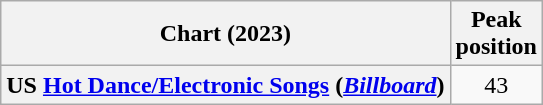<table class="wikitable sortable plainrowheaders" style="text-align:center">
<tr>
<th scope="col">Chart (2023)</th>
<th scope="col">Peak<br>position</th>
</tr>
<tr>
<th scope="row">US <a href='#'>Hot Dance/Electronic Songs</a> (<em><a href='#'>Billboard</a></em>)</th>
<td>43</td>
</tr>
</table>
